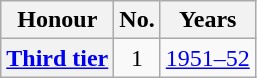<table class="wikitable plainrowheaders">
<tr>
<th scope=col>Honour</th>
<th scope=col>No.</th>
<th scope=col>Years</th>
</tr>
<tr>
<th scope=row><a href='#'>Third tier</a></th>
<td align=center>1</td>
<td><a href='#'>1951–52</a></td>
</tr>
</table>
